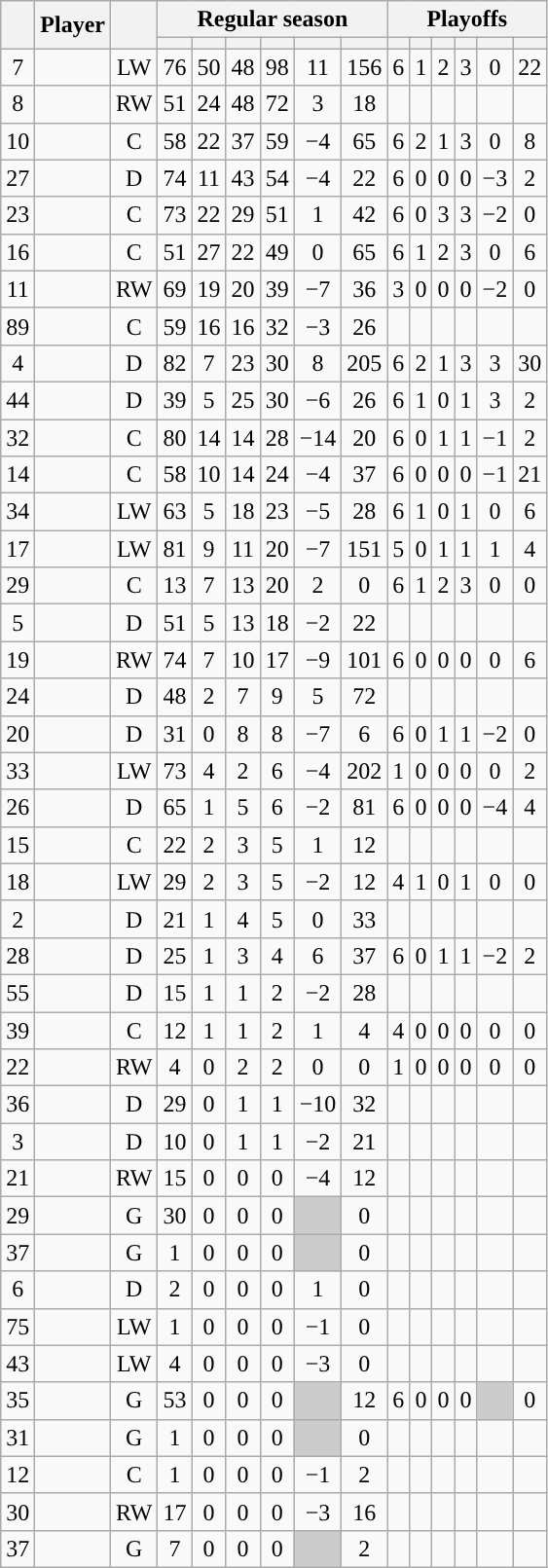<table class="wikitable sortable plainrowheaders" style="text-align:center;">
<tr>
<th scope="col" data-sort-type="number" rowspan="2"></th>
<th scope="col" rowspan="2">Player</th>
<th scope="col" rowspan="2"></th>
<th scope=colgroup colspan=6>Regular season</th>
<th scope=colgroup colspan=6>Playoffs</th>
</tr>
<tr>
<th scope="col" data-sort-type="number"></th>
<th scope="col" data-sort-type="number"></th>
<th scope="col" data-sort-type="number"></th>
<th scope="col" data-sort-type="number"></th>
<th scope="col" data-sort-type="number"></th>
<th scope="col" data-sort-type="number"></th>
<th scope="col" data-sort-type="number"></th>
<th scope="col" data-sort-type="number"></th>
<th scope="col" data-sort-type="number"></th>
<th scope="col" data-sort-type="number"></th>
<th scope="col" data-sort-type="number"></th>
<th scope="col" data-sort-type="number"></th>
</tr>
<tr>
<td scope="row">7</td>
<td align="left"></td>
<td>LW</td>
<td>76</td>
<td>50</td>
<td>48</td>
<td>98</td>
<td>11</td>
<td>156</td>
<td>6</td>
<td>1</td>
<td>2</td>
<td>3</td>
<td>0</td>
<td>22</td>
</tr>
<tr>
<td scope="row">8</td>
<td align="left"></td>
<td>RW</td>
<td>51</td>
<td>24</td>
<td>48</td>
<td>72</td>
<td>3</td>
<td>18</td>
<td></td>
<td></td>
<td></td>
<td></td>
<td></td>
<td></td>
</tr>
<tr>
<td scope="row">10</td>
<td align="left"></td>
<td>C</td>
<td>58</td>
<td>22</td>
<td>37</td>
<td>59</td>
<td>−4</td>
<td>65</td>
<td>6</td>
<td>2</td>
<td>1</td>
<td>3</td>
<td>0</td>
<td>8</td>
</tr>
<tr>
<td scope="row">27</td>
<td align="left"></td>
<td>D</td>
<td>74</td>
<td>11</td>
<td>43</td>
<td>54</td>
<td>−4</td>
<td>22</td>
<td>6</td>
<td>0</td>
<td>0</td>
<td>0</td>
<td>−3</td>
<td>2</td>
</tr>
<tr>
<td scope="row">23</td>
<td align="left"></td>
<td>C</td>
<td>73</td>
<td>22</td>
<td>29</td>
<td>51</td>
<td>1</td>
<td>42</td>
<td>6</td>
<td>0</td>
<td>3</td>
<td>3</td>
<td>−2</td>
<td>0</td>
</tr>
<tr>
<td scope="row">16</td>
<td align="left"></td>
<td>C</td>
<td>51</td>
<td>27</td>
<td>22</td>
<td>49</td>
<td>0</td>
<td>65</td>
<td>6</td>
<td>1</td>
<td>2</td>
<td>3</td>
<td>0</td>
<td>6</td>
</tr>
<tr>
<td scope="row">11</td>
<td align="left"></td>
<td>RW</td>
<td>69</td>
<td>19</td>
<td>20</td>
<td>39</td>
<td>−7</td>
<td>36</td>
<td>3</td>
<td>0</td>
<td>0</td>
<td>0</td>
<td>−2</td>
<td>0</td>
</tr>
<tr>
<td scope="row">89</td>
<td align="left"></td>
<td>C</td>
<td>59</td>
<td>16</td>
<td>16</td>
<td>32</td>
<td>−3</td>
<td>26</td>
<td></td>
<td></td>
<td></td>
<td></td>
<td></td>
<td></td>
</tr>
<tr>
<td scope="row">4</td>
<td align="left"></td>
<td>D</td>
<td>82</td>
<td>7</td>
<td>23</td>
<td>30</td>
<td>8</td>
<td>205</td>
<td>6</td>
<td>2</td>
<td>1</td>
<td>3</td>
<td>3</td>
<td>30</td>
</tr>
<tr>
<td scope="row">44</td>
<td align="left"></td>
<td>D</td>
<td>39</td>
<td>5</td>
<td>25</td>
<td>30</td>
<td>−6</td>
<td>26</td>
<td>6</td>
<td>1</td>
<td>0</td>
<td>1</td>
<td>3</td>
<td>2</td>
</tr>
<tr>
<td scope="row">32</td>
<td align="left"></td>
<td>C</td>
<td>80</td>
<td>14</td>
<td>14</td>
<td>28</td>
<td>−14</td>
<td>20</td>
<td>6</td>
<td>0</td>
<td>1</td>
<td>1</td>
<td>−1</td>
<td>2</td>
</tr>
<tr>
<td scope="row">14</td>
<td align="left"></td>
<td>C</td>
<td>58</td>
<td>10</td>
<td>14</td>
<td>24</td>
<td>−4</td>
<td>37</td>
<td>6</td>
<td>0</td>
<td>0</td>
<td>0</td>
<td>−1</td>
<td>21</td>
</tr>
<tr>
<td scope="row">34</td>
<td align="left"></td>
<td>LW</td>
<td>63</td>
<td>5</td>
<td>18</td>
<td>23</td>
<td>−5</td>
<td>28</td>
<td>6</td>
<td>1</td>
<td>0</td>
<td>1</td>
<td>0</td>
<td>6</td>
</tr>
<tr>
<td scope="row">17</td>
<td align="left"></td>
<td>LW</td>
<td>81</td>
<td>9</td>
<td>11</td>
<td>20</td>
<td>−7</td>
<td>151</td>
<td>5</td>
<td>0</td>
<td>1</td>
<td>1</td>
<td>1</td>
<td>4</td>
</tr>
<tr>
<td scope="row">29</td>
<td align="left"></td>
<td>C</td>
<td>13</td>
<td>7</td>
<td>13</td>
<td>20</td>
<td>2</td>
<td>0</td>
<td>6</td>
<td>1</td>
<td>2</td>
<td>3</td>
<td>0</td>
<td>0</td>
</tr>
<tr>
<td scope="row">5</td>
<td align="left"></td>
<td>D</td>
<td>51</td>
<td>5</td>
<td>13</td>
<td>18</td>
<td>−2</td>
<td>22</td>
<td></td>
<td></td>
<td></td>
<td></td>
<td></td>
<td></td>
</tr>
<tr>
<td scope="row">19</td>
<td align="left"></td>
<td>RW</td>
<td>74</td>
<td>7</td>
<td>10</td>
<td>17</td>
<td>−9</td>
<td>101</td>
<td>6</td>
<td>0</td>
<td>0</td>
<td>0</td>
<td>0</td>
<td>6</td>
</tr>
<tr>
<td scope="row">24</td>
<td align="left"></td>
<td>D</td>
<td>48</td>
<td>2</td>
<td>7</td>
<td>9</td>
<td>5</td>
<td>72</td>
<td></td>
<td></td>
<td></td>
<td></td>
<td></td>
<td></td>
</tr>
<tr>
<td scope="row">20</td>
<td align="left"></td>
<td>D</td>
<td>31</td>
<td>0</td>
<td>8</td>
<td>8</td>
<td>−7</td>
<td>6</td>
<td>6</td>
<td>0</td>
<td>1</td>
<td>1</td>
<td>−2</td>
<td>0</td>
</tr>
<tr>
<td scope="row">33</td>
<td align="left"></td>
<td>LW</td>
<td>73</td>
<td>4</td>
<td>2</td>
<td>6</td>
<td>−4</td>
<td>202</td>
<td>1</td>
<td>0</td>
<td>0</td>
<td>0</td>
<td>0</td>
<td>2</td>
</tr>
<tr>
<td scope="row">26</td>
<td align="left"></td>
<td>D</td>
<td>65</td>
<td>1</td>
<td>5</td>
<td>6</td>
<td>−2</td>
<td>81</td>
<td>6</td>
<td>0</td>
<td>0</td>
<td>0</td>
<td>−4</td>
<td>4</td>
</tr>
<tr>
<td scope="row">15</td>
<td align="left"></td>
<td>C</td>
<td>22</td>
<td>2</td>
<td>3</td>
<td>5</td>
<td>1</td>
<td>12</td>
<td></td>
<td></td>
<td></td>
<td></td>
<td></td>
<td></td>
</tr>
<tr>
<td scope="row">18</td>
<td align="left"></td>
<td>LW</td>
<td>29</td>
<td>2</td>
<td>3</td>
<td>5</td>
<td>−2</td>
<td>12</td>
<td>4</td>
<td>1</td>
<td>0</td>
<td>1</td>
<td>0</td>
<td>0</td>
</tr>
<tr>
<td scope="row">2</td>
<td align="left"></td>
<td>D</td>
<td>21</td>
<td>1</td>
<td>4</td>
<td>5</td>
<td>0</td>
<td>33</td>
<td></td>
<td></td>
<td></td>
<td></td>
<td></td>
<td></td>
</tr>
<tr>
<td scope="row">28</td>
<td align="left"></td>
<td>D</td>
<td>25</td>
<td>1</td>
<td>3</td>
<td>4</td>
<td>6</td>
<td>37</td>
<td>6</td>
<td>0</td>
<td>1</td>
<td>1</td>
<td>−2</td>
<td>2</td>
</tr>
<tr>
<td scope="row">55</td>
<td align="left"></td>
<td>D</td>
<td>15</td>
<td>1</td>
<td>1</td>
<td>2</td>
<td>−2</td>
<td>28</td>
<td></td>
<td></td>
<td></td>
<td></td>
<td></td>
<td></td>
</tr>
<tr>
<td scope="row">39</td>
<td align="left"></td>
<td>C</td>
<td>12</td>
<td>1</td>
<td>1</td>
<td>2</td>
<td>1</td>
<td>4</td>
<td>4</td>
<td>0</td>
<td>0</td>
<td>0</td>
<td>0</td>
<td>0</td>
</tr>
<tr>
<td scope="row">22</td>
<td align="left"></td>
<td>RW</td>
<td>4</td>
<td>0</td>
<td>2</td>
<td>2</td>
<td>0</td>
<td>0</td>
<td>1</td>
<td>0</td>
<td>0</td>
<td>0</td>
<td>0</td>
<td>0</td>
</tr>
<tr>
<td scope="row">36</td>
<td align="left"></td>
<td>D</td>
<td>29</td>
<td>0</td>
<td>1</td>
<td>1</td>
<td>−10</td>
<td>32</td>
<td></td>
<td></td>
<td></td>
<td></td>
<td></td>
<td></td>
</tr>
<tr>
<td scope="row">3</td>
<td align="left"></td>
<td>D</td>
<td>10</td>
<td>0</td>
<td>1</td>
<td>1</td>
<td>−2</td>
<td>21</td>
<td></td>
<td></td>
<td></td>
<td></td>
<td></td>
<td></td>
</tr>
<tr>
<td scope="row">21</td>
<td align="left"></td>
<td>RW</td>
<td>15</td>
<td>0</td>
<td>0</td>
<td>0</td>
<td>−4</td>
<td>12</td>
<td></td>
<td></td>
<td></td>
<td></td>
<td></td>
<td></td>
</tr>
<tr>
<td scope="row">29</td>
<td align="left"></td>
<td>G</td>
<td>30</td>
<td>0</td>
<td>0</td>
<td>0</td>
<td style="background:#ccc"></td>
<td>0</td>
<td></td>
<td></td>
<td></td>
<td></td>
<td></td>
<td></td>
</tr>
<tr>
<td scope="row">37</td>
<td align="left"></td>
<td>G</td>
<td>1</td>
<td>0</td>
<td>0</td>
<td>0</td>
<td style="background:#ccc"></td>
<td>0</td>
<td></td>
<td></td>
<td></td>
<td></td>
<td></td>
<td></td>
</tr>
<tr>
<td scope="row">6</td>
<td align="left"></td>
<td>D</td>
<td>2</td>
<td>0</td>
<td>0</td>
<td>0</td>
<td>1</td>
<td>0</td>
<td></td>
<td></td>
<td></td>
<td></td>
<td></td>
<td></td>
</tr>
<tr>
<td scope="row">75</td>
<td align="left"></td>
<td>LW</td>
<td>1</td>
<td>0</td>
<td>0</td>
<td>0</td>
<td>−1</td>
<td>0</td>
<td></td>
<td></td>
<td></td>
<td></td>
<td></td>
<td></td>
</tr>
<tr>
<td scope="row">43</td>
<td align="left"></td>
<td>LW</td>
<td>4</td>
<td>0</td>
<td>0</td>
<td>0</td>
<td>−3</td>
<td>0</td>
<td></td>
<td></td>
<td></td>
<td></td>
<td></td>
<td></td>
</tr>
<tr>
<td scope="row">35</td>
<td align="left"></td>
<td>G</td>
<td>53</td>
<td>0</td>
<td>0</td>
<td>0</td>
<td style="background:#ccc"></td>
<td>12</td>
<td>6</td>
<td>0</td>
<td>0</td>
<td>0</td>
<td style="background:#ccc"></td>
<td>0</td>
</tr>
<tr>
<td scope="row">31</td>
<td align="left"></td>
<td>G</td>
<td>1</td>
<td>0</td>
<td>0</td>
<td>0</td>
<td style="background:#ccc"></td>
<td>0</td>
<td></td>
<td></td>
<td></td>
<td></td>
<td></td>
<td></td>
</tr>
<tr>
<td scope="row">12</td>
<td align="left"></td>
<td>C</td>
<td>1</td>
<td>0</td>
<td>0</td>
<td>0</td>
<td>−1</td>
<td>2</td>
<td></td>
<td></td>
<td></td>
<td></td>
<td></td>
<td></td>
</tr>
<tr>
<td scope="row">30</td>
<td align="left"></td>
<td>RW</td>
<td>17</td>
<td>0</td>
<td>0</td>
<td>0</td>
<td>−3</td>
<td>16</td>
<td></td>
<td></td>
<td></td>
<td></td>
<td></td>
<td></td>
</tr>
<tr>
<td scope="row">37</td>
<td align="left"></td>
<td>G</td>
<td>7</td>
<td>0</td>
<td>0</td>
<td>0</td>
<td style="background:#ccc"></td>
<td>2</td>
<td></td>
<td></td>
<td></td>
<td></td>
<td></td>
<td></td>
</tr>
</table>
